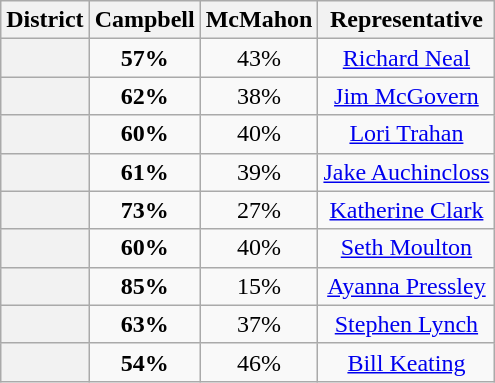<table class="wikitable">
<tr>
<th>District</th>
<th>Campbell</th>
<th>McMahon</th>
<th>Representative</th>
</tr>
<tr align="center">
<th></th>
<td><strong>57%</strong></td>
<td>43%</td>
<td><a href='#'>Richard Neal</a></td>
</tr>
<tr align="center">
<th></th>
<td><strong>62%</strong></td>
<td>38%</td>
<td><a href='#'>Jim McGovern</a></td>
</tr>
<tr align="center">
<th></th>
<td><strong>60%</strong></td>
<td>40%</td>
<td><a href='#'>Lori Trahan</a></td>
</tr>
<tr align="center">
<th></th>
<td><strong>61%</strong></td>
<td>39%</td>
<td><a href='#'>Jake Auchincloss</a></td>
</tr>
<tr align="center">
<th></th>
<td><strong>73%</strong></td>
<td>27%</td>
<td><a href='#'>Katherine Clark</a></td>
</tr>
<tr align="center">
<th></th>
<td><strong>60%</strong></td>
<td>40%</td>
<td><a href='#'>Seth Moulton</a></td>
</tr>
<tr align="center">
<th></th>
<td><strong>85%</strong></td>
<td>15%</td>
<td><a href='#'>Ayanna Pressley</a></td>
</tr>
<tr align="center">
<th></th>
<td><strong>63%</strong></td>
<td>37%</td>
<td><a href='#'>Stephen Lynch</a></td>
</tr>
<tr align="center">
<th></th>
<td><strong>54%</strong></td>
<td>46%</td>
<td><a href='#'>Bill Keating</a></td>
</tr>
</table>
